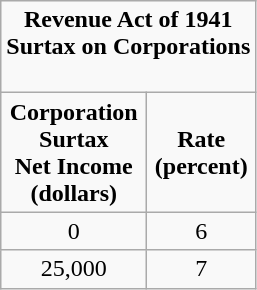<table class="wikitable" style="text-align:center;">
<tr>
<td colspan="4"><strong>Revenue Act of 1941<br>Surtax on Corporations</strong><br><br> </td>
</tr>
<tr>
<td><strong>Corporation<br>Surtax<br>Net Income<br>(dollars)</strong></td>
<td><strong>Rate<br>(percent)</strong></td>
</tr>
<tr>
<td>0</td>
<td>6</td>
</tr>
<tr>
<td>25,000</td>
<td>7</td>
</tr>
</table>
